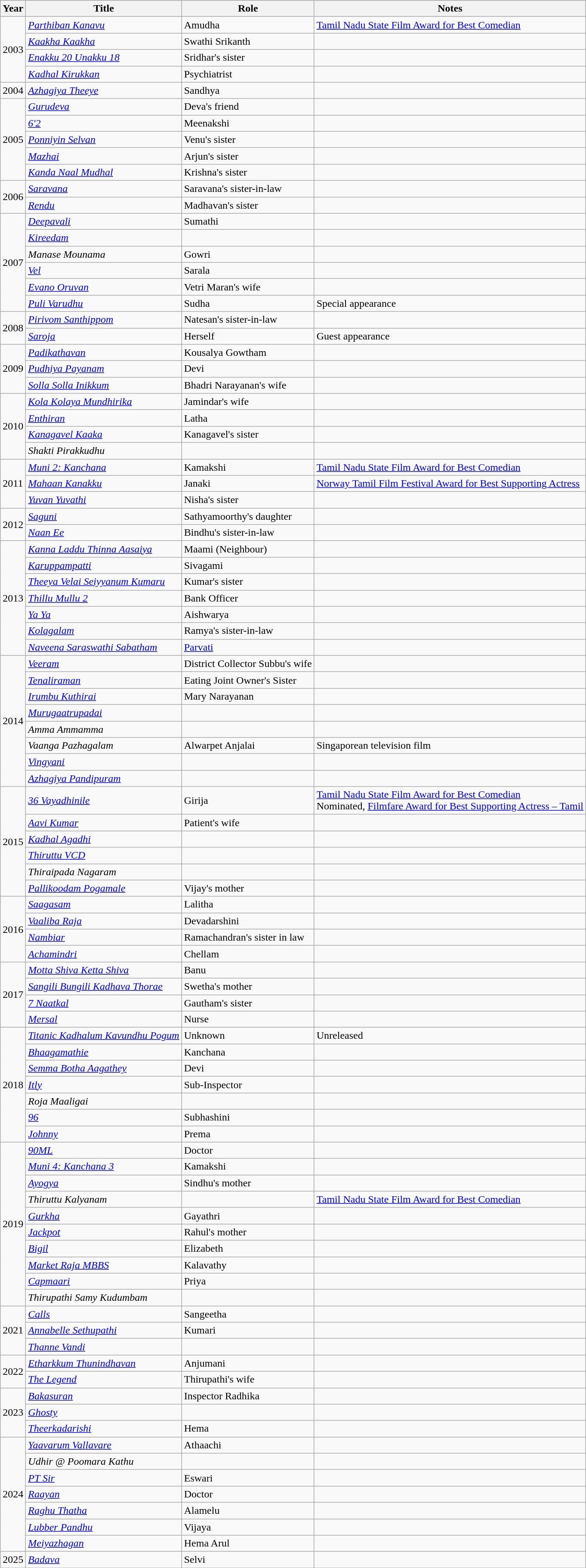<table class="wikitable sortable">
<tr style="background:#ccc; text-align:center;">
<th>Year</th>
<th>Title</th>
<th>Role</th>
<th class="unsortable">Notes</th>
</tr>
<tr>
<td rowspan="4">2003</td>
<td><em><a href='#'>Parthiban Kanavu</a></em></td>
<td>Amudha</td>
<td><a href='#'>Tamil Nadu State Film Award for Best Comedian</a></td>
</tr>
<tr>
<td><em><a href='#'>Kaakha Kaakha</a></em></td>
<td>Swathi Srikanth</td>
<td></td>
</tr>
<tr>
<td><em><a href='#'>Enakku 20 Unakku 18</a></em></td>
<td>Sridhar's sister</td>
<td></td>
</tr>
<tr>
<td><em><a href='#'>Kadhal Kirukkan</a></em></td>
<td>Psychiatrist</td>
<td></td>
</tr>
<tr>
<td>2004</td>
<td><em><a href='#'>Azhagiya Theeye</a></em></td>
<td>Sandhya</td>
<td></td>
</tr>
<tr>
<td rowspan="5">2005</td>
<td><em><a href='#'>Gurudeva</a></em></td>
<td>Deva's friend</td>
<td></td>
</tr>
<tr>
<td><em><a href='#'>6'2</a></em></td>
<td>Meenakshi</td>
<td></td>
</tr>
<tr>
<td><em><a href='#'>Ponniyin Selvan</a></em></td>
<td>Venu's sister</td>
<td></td>
</tr>
<tr>
<td><em><a href='#'>Mazhai</a></em></td>
<td>Arjun's sister</td>
<td></td>
</tr>
<tr>
<td><em><a href='#'>Kanda Naal Mudhal</a></em></td>
<td>Krishna's sister</td>
<td></td>
</tr>
<tr>
<td rowspan="2">2006</td>
<td><em><a href='#'>Saravana</a></em></td>
<td>Saravana's sister-in-law</td>
<td></td>
</tr>
<tr>
<td><em><a href='#'>Rendu</a></em></td>
<td>Madhavan's sister</td>
<td></td>
</tr>
<tr>
<td rowspan="6">2007</td>
<td><em><a href='#'>Deepavali</a></em></td>
<td>Sumathi</td>
<td></td>
</tr>
<tr>
<td><em><a href='#'>Kireedam</a></em></td>
<td></td>
<td></td>
</tr>
<tr>
<td><em>Manase Mounama</em></td>
<td>Gowri</td>
<td></td>
</tr>
<tr>
<td><em><a href='#'>Vel</a></em></td>
<td>Sarala</td>
<td></td>
</tr>
<tr>
<td><em><a href='#'>Evano Oruvan</a></em></td>
<td>Vetri Maran's wife</td>
<td></td>
</tr>
<tr>
<td><em><a href='#'>Puli Varudhu</a></em></td>
<td>Sudha</td>
<td>Special appearance</td>
</tr>
<tr>
<td rowspan="2">2008</td>
<td><em><a href='#'>Pirivom Santhippom</a></em></td>
<td>Natesan's sister-in-law</td>
<td></td>
</tr>
<tr>
<td><em><a href='#'>Saroja</a></em></td>
<td>Herself</td>
<td>Guest appearance</td>
</tr>
<tr>
<td rowspan="3">2009</td>
<td><em><a href='#'>Padikathavan</a></em></td>
<td>Kousalya Gowtham</td>
<td></td>
</tr>
<tr>
<td><em><a href='#'>Pudhiya Payanam</a></em></td>
<td>Devi</td>
<td></td>
</tr>
<tr>
<td><em><a href='#'>Solla Solla Inikkum</a></em></td>
<td>Bhadri Narayanan's wife</td>
<td></td>
</tr>
<tr>
<td rowspan="4">2010</td>
<td><em><a href='#'>Kola Kolaya Mundhirika</a></em></td>
<td>Jamindar's wife</td>
<td></td>
</tr>
<tr>
<td><em><a href='#'>Enthiran</a></em></td>
<td>Latha</td>
<td></td>
</tr>
<tr>
<td><em><a href='#'>Kanagavel Kaaka</a></em></td>
<td>Kanagavel's sister</td>
<td></td>
</tr>
<tr>
<td><em>Shakti Pirakkudhu</em></td>
<td></td>
<td></td>
</tr>
<tr>
<td rowspan="3">2011</td>
<td><em><a href='#'>Muni 2: Kanchana</a></em></td>
<td>Kamakshi</td>
<td><a href='#'>Tamil Nadu State Film Award for Best Comedian</a></td>
</tr>
<tr>
<td><em><a href='#'>Mahaan Kanakku</a></em></td>
<td>Janaki</td>
<td><a href='#'>Norway Tamil Film Festival Award for Best Supporting Actress</a></td>
</tr>
<tr>
<td><em><a href='#'>Yuvan Yuvathi</a></em></td>
<td>Nisha's sister</td>
<td></td>
</tr>
<tr>
<td rowspan="2">2012</td>
<td><em><a href='#'>Saguni</a></em></td>
<td>Sathyamoorthy's daughter</td>
<td></td>
</tr>
<tr>
<td><em><a href='#'>Naan Ee</a></em></td>
<td>Bindhu's sister-in-law</td>
<td></td>
</tr>
<tr>
<td rowspan="7">2013</td>
<td><em><a href='#'>Kanna Laddu Thinna Aasaiya</a></em></td>
<td>Maami (Neighbour)</td>
<td></td>
</tr>
<tr>
<td><em><a href='#'>Karuppampatti</a></em></td>
<td>Sivagami</td>
<td></td>
</tr>
<tr>
<td><em><a href='#'>Theeya Velai Seiyyanum Kumaru</a></em></td>
<td>Kumar's sister</td>
<td></td>
</tr>
<tr>
<td><em><a href='#'>Thillu Mullu 2</a></em></td>
<td>Bank Officer</td>
<td></td>
</tr>
<tr>
<td><em><a href='#'>Ya Ya</a></em></td>
<td>Aishwarya</td>
<td></td>
</tr>
<tr>
<td><em><a href='#'>Kolagalam</a></em></td>
<td>Ramya's sister-in-law</td>
<td></td>
</tr>
<tr>
<td><em><a href='#'>Naveena Saraswathi Sabatham</a></em></td>
<td><a href='#'>Parvati</a></td>
<td></td>
</tr>
<tr>
<td rowspan="8">2014</td>
<td><em><a href='#'>Veeram</a></em></td>
<td>District Collector Subbu's wife</td>
<td></td>
</tr>
<tr>
<td><em><a href='#'>Tenaliraman</a></em></td>
<td>Eating Joint Owner's Sister</td>
<td></td>
</tr>
<tr>
<td><em><a href='#'>Irumbu Kuthirai</a></em></td>
<td>Mary Narayanan</td>
<td></td>
</tr>
<tr>
<td><em><a href='#'>Murugaatrupadai</a></em></td>
<td></td>
<td></td>
</tr>
<tr>
<td><em>Amma Ammamma</em></td>
<td></td>
<td></td>
</tr>
<tr>
<td><em>Vaanga Pazhagalam</em></td>
<td>Alwarpet Anjalai</td>
<td>Singaporean television film</td>
</tr>
<tr>
<td><em><a href='#'>Vingyani</a></em></td>
<td></td>
<td></td>
</tr>
<tr>
<td><em><a href='#'>Azhagiya Pandipuram</a></em></td>
<td></td>
<td></td>
</tr>
<tr>
<td rowspan="6">2015</td>
<td><em><a href='#'>36 Vayadhinile</a></em></td>
<td>Girija</td>
<td><a href='#'>Tamil Nadu State Film Award for Best Comedian</a><br>Nominated, <a href='#'>Filmfare Award for Best Supporting Actress – Tamil</a></td>
</tr>
<tr>
<td><em><a href='#'>Aavi Kumar</a></em></td>
<td>Patient's wife</td>
<td></td>
</tr>
<tr>
<td><em><a href='#'>Kadhal Agadhi</a></em></td>
<td></td>
<td></td>
</tr>
<tr>
<td><em><a href='#'>Thiruttu VCD</a></em></td>
<td></td>
<td></td>
</tr>
<tr>
<td><em>Thiraipada Nagaram</em></td>
<td></td>
<td></td>
</tr>
<tr>
<td><em><a href='#'>Pallikoodam Pogamale</a></em></td>
<td>Vijay's mother</td>
<td></td>
</tr>
<tr>
<td rowspan="4">2016</td>
<td><em><a href='#'>Saagasam</a></em></td>
<td>Lalitha</td>
<td></td>
</tr>
<tr>
<td><em><a href='#'>Vaaliba Raja</a></em></td>
<td>Devadarshini</td>
<td></td>
</tr>
<tr>
<td><em><a href='#'>Nambiar</a></em></td>
<td>Ramachandran's sister in law</td>
<td></td>
</tr>
<tr>
<td><em><a href='#'>Achamindri</a></em></td>
<td>Chellam</td>
<td></td>
</tr>
<tr>
<td rowspan="4">2017</td>
<td><em><a href='#'>Motta Shiva Ketta Shiva</a></em></td>
<td>Banu</td>
<td></td>
</tr>
<tr>
<td><em><a href='#'>Sangili Bungili Kadhava Thorae</a></em></td>
<td>Swetha's mother</td>
<td></td>
</tr>
<tr>
<td><em><a href='#'>7 Naatkal</a></em></td>
<td>Gautham's sister</td>
<td></td>
</tr>
<tr>
<td><em><a href='#'>Mersal</a></em></td>
<td>Nurse</td>
<td></td>
</tr>
<tr>
<td rowspan="7">2018</td>
<td><em><a href='#'>Titanic Kadhalum Kavundhu Pogum</a></em></td>
<td>Unknown</td>
<td>Unreleased</td>
</tr>
<tr>
<td><em><a href='#'>Bhaagamathie</a></em></td>
<td>Kanchana</td>
<td></td>
</tr>
<tr>
<td><em><a href='#'>Semma Botha Aagathey</a></em></td>
<td>Devi</td>
<td></td>
</tr>
<tr>
<td><em><a href='#'>Itly</a></em></td>
<td>Sub-Inspector</td>
<td></td>
</tr>
<tr>
<td><em>Roja Maaligai</em></td>
<td></td>
<td></td>
</tr>
<tr>
<td><em><a href='#'>96</a></em></td>
<td>Subhashini</td>
<td></td>
</tr>
<tr>
<td><em><a href='#'>Johnny</a></em></td>
<td>Prema</td>
<td></td>
</tr>
<tr>
<td rowspan="10">2019</td>
<td><em><a href='#'>90ML</a></em></td>
<td>Doctor</td>
<td></td>
</tr>
<tr>
<td><em><a href='#'>Muni 4: Kanchana 3</a></em></td>
<td>Kamakshi</td>
<td></td>
</tr>
<tr>
<td><em><a href='#'>Ayogya</a></em></td>
<td>Sindhu's mother</td>
<td></td>
</tr>
<tr>
<td><em>Thiruttu Kalyanam</em></td>
<td></td>
<td><a href='#'>Tamil Nadu State Film Award for Best Comedian</a></td>
</tr>
<tr>
<td><em><a href='#'>Gurkha</a></em></td>
<td>Gayathri</td>
<td></td>
</tr>
<tr>
<td><em><a href='#'>Jackpot</a></em></td>
<td>Rahul's mother</td>
<td></td>
</tr>
<tr>
<td><em><a href='#'>Bigil</a></em></td>
<td>Elizabeth</td>
<td></td>
</tr>
<tr>
<td><em><a href='#'>Market Raja MBBS</a></em></td>
<td>Kalavathy</td>
<td></td>
</tr>
<tr>
<td><em><a href='#'>Capmaari</a></em></td>
<td>Priya</td>
<td></td>
</tr>
<tr>
<td><em>Thirupathi Samy Kudumbam</em></td>
<td></td>
<td></td>
</tr>
<tr>
<td rowspan="3">2021</td>
<td><em><a href='#'>Calls</a></em></td>
<td>Sangeetha</td>
<td></td>
</tr>
<tr>
<td><em><a href='#'>Annabelle Sethupathi</a></em></td>
<td>Kumari</td>
<td></td>
</tr>
<tr>
<td><em><a href='#'>Thanne Vandi</a></em></td>
<td></td>
<td></td>
</tr>
<tr>
<td rowspan="2">2022</td>
<td><em><a href='#'>Etharkkum Thunindhavan</a></em></td>
<td>Anjumani</td>
<td></td>
</tr>
<tr>
<td><em><a href='#'>The Legend</a></em></td>
<td>Thirupathi's wife</td>
<td></td>
</tr>
<tr>
<td rowspan="3">2023</td>
<td><em><a href='#'>Bakasuran</a></em></td>
<td>Inspector Radhika</td>
<td></td>
</tr>
<tr>
<td><em><a href='#'>Ghosty</a></em></td>
<td></td>
<td></td>
</tr>
<tr>
<td><em><a href='#'>Theerkadarishi</a></em></td>
<td>Hema</td>
<td></td>
</tr>
<tr>
<td rowspan="7">2024</td>
<td><em><a href='#'>Yaavarum Vallavare</a></em></td>
<td>Athaachi</td>
<td></td>
</tr>
<tr>
<td><em>Udhir @ Poomara Kathu</em></td>
<td></td>
<td></td>
</tr>
<tr>
<td><em><a href='#'>PT Sir</a></em></td>
<td>Eswari</td>
<td></td>
</tr>
<tr>
<td><em><a href='#'>Raayan</a></em></td>
<td>Doctor</td>
<td></td>
</tr>
<tr>
<td><em><a href='#'>Raghu Thatha</a></em></td>
<td>Alamelu</td>
<td></td>
</tr>
<tr>
<td><em><a href='#'>Lubber Pandhu</a></em></td>
<td>Vijaya</td>
<td></td>
</tr>
<tr>
<td><em><a href='#'>Meiyazhagan</a></em></td>
<td>Hema Arul</td>
<td></td>
</tr>
<tr>
<td>2025</td>
<td><em><a href='#'>Badava</a></em></td>
<td>Selvi</td>
<td></td>
</tr>
<tr>
</tr>
</table>
